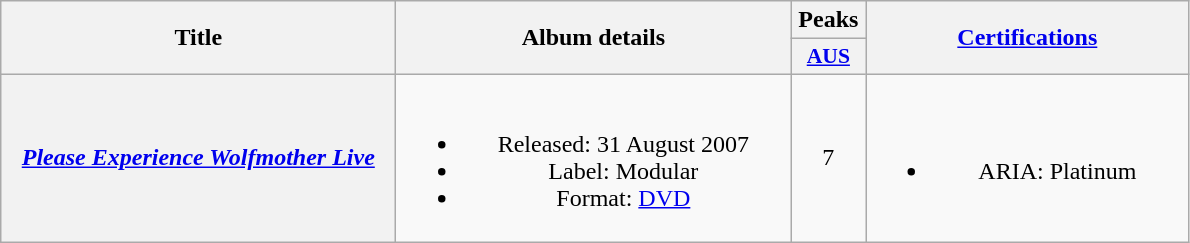<table class="wikitable plainrowheaders" style="text-align:center;">
<tr>
<th scope="col" rowspan="2" style="width:16em;">Title</th>
<th scope="col" rowspan="2" style="width:16em;">Album details</th>
<th scope="col" colspan="1">Peaks</th>
<th scope="col" rowspan="2" style="width:13em;"><a href='#'>Certifications</a></th>
</tr>
<tr>
<th scope="col" style="width:3em;font-size:90%;"><a href='#'>AUS</a><br></th>
</tr>
<tr>
<th scope="row"><em><a href='#'>Please Experience Wolfmother Live</a></em></th>
<td><br><ul><li>Released: 31 August 2007</li><li>Label: Modular</li><li>Format: <a href='#'>DVD</a></li></ul></td>
<td>7</td>
<td><br><ul><li>ARIA: Platinum</li></ul></td>
</tr>
</table>
